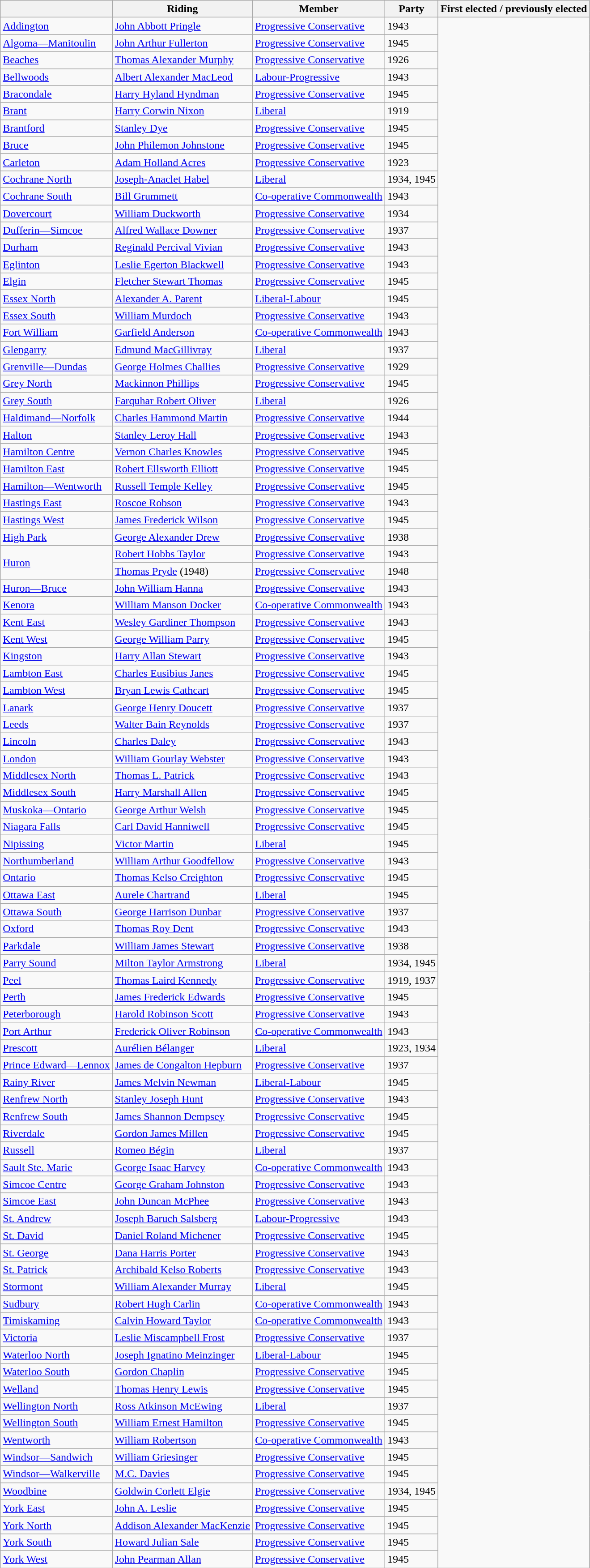<table class="wikitable sortable">
<tr>
<th></th>
<th>Riding</th>
<th>Member</th>
<th>Party</th>
<th>First elected / previously elected</th>
</tr>
<tr>
<td><a href='#'>Addington</a></td>
<td><a href='#'>John Abbott Pringle</a></td>
<td><a href='#'>Progressive Conservative</a></td>
<td>1943</td>
</tr>
<tr>
<td><a href='#'>Algoma—Manitoulin</a></td>
<td><a href='#'>John Arthur Fullerton</a></td>
<td><a href='#'>Progressive Conservative</a></td>
<td>1945</td>
</tr>
<tr>
<td><a href='#'>Beaches</a></td>
<td><a href='#'>Thomas Alexander Murphy</a></td>
<td><a href='#'>Progressive Conservative</a></td>
<td>1926</td>
</tr>
<tr>
<td><a href='#'>Bellwoods</a></td>
<td><a href='#'>Albert Alexander MacLeod</a></td>
<td><a href='#'>Labour-Progressive</a></td>
<td>1943</td>
</tr>
<tr>
<td><a href='#'>Bracondale</a></td>
<td><a href='#'>Harry Hyland Hyndman</a></td>
<td><a href='#'>Progressive Conservative</a></td>
<td>1945</td>
</tr>
<tr>
<td><a href='#'>Brant</a></td>
<td><a href='#'>Harry Corwin Nixon</a></td>
<td><a href='#'>Liberal</a></td>
<td>1919</td>
</tr>
<tr>
<td><a href='#'>Brantford</a></td>
<td><a href='#'>Stanley Dye</a></td>
<td><a href='#'>Progressive Conservative</a></td>
<td>1945</td>
</tr>
<tr>
<td><a href='#'>Bruce</a></td>
<td><a href='#'>John Philemon Johnstone</a></td>
<td><a href='#'>Progressive Conservative</a></td>
<td>1945</td>
</tr>
<tr>
<td><a href='#'>Carleton</a></td>
<td><a href='#'>Adam Holland Acres</a></td>
<td><a href='#'>Progressive Conservative</a></td>
<td>1923</td>
</tr>
<tr>
<td><a href='#'>Cochrane North</a></td>
<td><a href='#'>Joseph-Anaclet Habel</a></td>
<td><a href='#'>Liberal</a></td>
<td>1934, 1945</td>
</tr>
<tr>
<td><a href='#'>Cochrane South</a></td>
<td><a href='#'>Bill Grummett</a></td>
<td><a href='#'>Co-operative Commonwealth</a></td>
<td>1943</td>
</tr>
<tr>
<td><a href='#'>Dovercourt</a></td>
<td><a href='#'>William Duckworth</a></td>
<td><a href='#'>Progressive Conservative</a></td>
<td>1934</td>
</tr>
<tr>
<td><a href='#'>Dufferin—Simcoe</a></td>
<td><a href='#'>Alfred Wallace Downer</a></td>
<td><a href='#'>Progressive Conservative</a></td>
<td>1937</td>
</tr>
<tr>
<td><a href='#'>Durham</a></td>
<td><a href='#'>Reginald Percival Vivian</a></td>
<td><a href='#'>Progressive Conservative</a></td>
<td>1943</td>
</tr>
<tr>
<td><a href='#'>Eglinton</a></td>
<td><a href='#'>Leslie Egerton Blackwell</a></td>
<td><a href='#'>Progressive Conservative</a></td>
<td>1943</td>
</tr>
<tr>
<td><a href='#'>Elgin</a></td>
<td><a href='#'>Fletcher Stewart Thomas</a></td>
<td><a href='#'>Progressive Conservative</a></td>
<td>1945</td>
</tr>
<tr>
<td><a href='#'>Essex North</a></td>
<td><a href='#'>Alexander A. Parent</a></td>
<td><a href='#'>Liberal-Labour</a></td>
<td>1945</td>
</tr>
<tr>
<td><a href='#'>Essex South</a></td>
<td><a href='#'>William Murdoch</a></td>
<td><a href='#'>Progressive Conservative</a></td>
<td>1943</td>
</tr>
<tr>
<td><a href='#'>Fort William</a></td>
<td><a href='#'>Garfield Anderson</a></td>
<td><a href='#'>Co-operative Commonwealth</a></td>
<td>1943</td>
</tr>
<tr>
<td><a href='#'>Glengarry</a></td>
<td><a href='#'>Edmund MacGillivray</a></td>
<td><a href='#'>Liberal</a></td>
<td>1937</td>
</tr>
<tr>
<td><a href='#'>Grenville—Dundas</a></td>
<td><a href='#'>George Holmes Challies</a></td>
<td><a href='#'>Progressive Conservative</a></td>
<td>1929</td>
</tr>
<tr>
<td><a href='#'>Grey North</a></td>
<td><a href='#'>Mackinnon Phillips</a></td>
<td><a href='#'>Progressive Conservative</a></td>
<td>1945</td>
</tr>
<tr>
<td><a href='#'>Grey South</a></td>
<td><a href='#'>Farquhar Robert Oliver</a></td>
<td><a href='#'>Liberal</a></td>
<td>1926</td>
</tr>
<tr>
<td><a href='#'>Haldimand—Norfolk</a></td>
<td><a href='#'>Charles Hammond Martin</a></td>
<td><a href='#'>Progressive Conservative</a></td>
<td>1944</td>
</tr>
<tr>
<td><a href='#'>Halton</a></td>
<td><a href='#'>Stanley Leroy Hall</a></td>
<td><a href='#'>Progressive Conservative</a></td>
<td>1943</td>
</tr>
<tr>
<td><a href='#'>Hamilton Centre</a></td>
<td><a href='#'>Vernon Charles Knowles</a></td>
<td><a href='#'>Progressive Conservative</a></td>
<td>1945</td>
</tr>
<tr>
<td><a href='#'>Hamilton East</a></td>
<td><a href='#'>Robert Ellsworth Elliott</a></td>
<td><a href='#'>Progressive Conservative</a></td>
<td>1945</td>
</tr>
<tr>
<td><a href='#'>Hamilton—Wentworth</a></td>
<td><a href='#'>Russell Temple Kelley</a></td>
<td><a href='#'>Progressive Conservative</a></td>
<td>1945</td>
</tr>
<tr>
<td><a href='#'>Hastings East</a></td>
<td><a href='#'>Roscoe Robson</a></td>
<td><a href='#'>Progressive Conservative</a></td>
<td>1943</td>
</tr>
<tr>
<td><a href='#'>Hastings West</a></td>
<td><a href='#'>James Frederick Wilson</a></td>
<td><a href='#'>Progressive Conservative</a></td>
<td>1945</td>
</tr>
<tr>
<td><a href='#'>High Park</a></td>
<td><a href='#'>George Alexander Drew</a></td>
<td><a href='#'>Progressive Conservative</a></td>
<td>1938</td>
</tr>
<tr>
<td rowspan="2"><a href='#'>Huron</a></td>
<td><a href='#'>Robert Hobbs Taylor</a></td>
<td><a href='#'>Progressive Conservative</a></td>
<td>1943</td>
</tr>
<tr>
<td><a href='#'>Thomas Pryde</a> (1948)</td>
<td><a href='#'>Progressive Conservative</a></td>
<td>1948</td>
</tr>
<tr>
<td><a href='#'>Huron—Bruce</a></td>
<td><a href='#'>John William Hanna</a></td>
<td><a href='#'>Progressive Conservative</a></td>
<td>1943</td>
</tr>
<tr>
<td><a href='#'>Kenora</a></td>
<td><a href='#'>William Manson Docker</a></td>
<td><a href='#'>Co-operative Commonwealth</a></td>
<td>1943</td>
</tr>
<tr>
<td><a href='#'>Kent East</a></td>
<td><a href='#'>Wesley Gardiner Thompson</a></td>
<td><a href='#'>Progressive Conservative</a></td>
<td>1943</td>
</tr>
<tr>
<td><a href='#'>Kent West</a></td>
<td><a href='#'>George William Parry</a></td>
<td><a href='#'>Progressive Conservative</a></td>
<td>1945</td>
</tr>
<tr>
<td><a href='#'>Kingston</a></td>
<td><a href='#'>Harry Allan Stewart</a></td>
<td><a href='#'>Progressive Conservative</a></td>
<td>1943</td>
</tr>
<tr>
<td><a href='#'>Lambton East</a></td>
<td><a href='#'>Charles Eusibius Janes</a></td>
<td><a href='#'>Progressive Conservative</a></td>
<td>1945</td>
</tr>
<tr>
<td><a href='#'>Lambton West</a></td>
<td><a href='#'>Bryan Lewis Cathcart</a></td>
<td><a href='#'>Progressive Conservative</a></td>
<td>1945</td>
</tr>
<tr>
<td><a href='#'>Lanark</a></td>
<td><a href='#'>George Henry Doucett</a></td>
<td><a href='#'>Progressive Conservative</a></td>
<td>1937</td>
</tr>
<tr>
<td><a href='#'>Leeds</a></td>
<td><a href='#'>Walter Bain Reynolds</a></td>
<td><a href='#'>Progressive Conservative</a></td>
<td>1937</td>
</tr>
<tr>
<td><a href='#'>Lincoln</a></td>
<td><a href='#'>Charles Daley</a></td>
<td><a href='#'>Progressive Conservative</a></td>
<td>1943</td>
</tr>
<tr>
<td><a href='#'>London</a></td>
<td><a href='#'>William Gourlay Webster</a></td>
<td><a href='#'>Progressive Conservative</a></td>
<td>1943</td>
</tr>
<tr>
<td><a href='#'>Middlesex North</a></td>
<td><a href='#'>Thomas L. Patrick</a></td>
<td><a href='#'>Progressive Conservative</a></td>
<td>1943</td>
</tr>
<tr>
<td><a href='#'>Middlesex South</a></td>
<td><a href='#'>Harry Marshall Allen</a></td>
<td><a href='#'>Progressive Conservative</a></td>
<td>1945</td>
</tr>
<tr>
<td><a href='#'>Muskoka—Ontario</a></td>
<td><a href='#'>George Arthur Welsh</a></td>
<td><a href='#'>Progressive Conservative</a></td>
<td>1945</td>
</tr>
<tr>
<td><a href='#'>Niagara Falls</a></td>
<td><a href='#'>Carl David Hanniwell</a></td>
<td><a href='#'>Progressive Conservative</a></td>
<td>1945</td>
</tr>
<tr>
<td><a href='#'>Nipissing</a></td>
<td><a href='#'>Victor Martin</a></td>
<td><a href='#'>Liberal</a></td>
<td>1945</td>
</tr>
<tr>
<td><a href='#'>Northumberland</a></td>
<td><a href='#'>William Arthur Goodfellow</a></td>
<td><a href='#'>Progressive Conservative</a></td>
<td>1943</td>
</tr>
<tr>
<td><a href='#'>Ontario</a></td>
<td><a href='#'>Thomas Kelso Creighton</a></td>
<td><a href='#'>Progressive Conservative</a></td>
<td>1945</td>
</tr>
<tr>
<td><a href='#'>Ottawa East</a></td>
<td><a href='#'>Aurele Chartrand</a></td>
<td><a href='#'>Liberal</a></td>
<td>1945</td>
</tr>
<tr>
<td><a href='#'>Ottawa South</a></td>
<td><a href='#'>George Harrison Dunbar</a></td>
<td><a href='#'>Progressive Conservative</a></td>
<td>1937</td>
</tr>
<tr>
<td><a href='#'>Oxford</a></td>
<td><a href='#'>Thomas Roy Dent</a></td>
<td><a href='#'>Progressive Conservative</a></td>
<td>1943</td>
</tr>
<tr>
<td><a href='#'>Parkdale</a></td>
<td><a href='#'>William James Stewart</a></td>
<td><a href='#'>Progressive Conservative</a></td>
<td>1938</td>
</tr>
<tr>
<td><a href='#'>Parry Sound</a></td>
<td><a href='#'>Milton Taylor Armstrong</a></td>
<td><a href='#'>Liberal</a></td>
<td>1934, 1945</td>
</tr>
<tr>
<td><a href='#'>Peel</a></td>
<td><a href='#'>Thomas Laird Kennedy</a></td>
<td><a href='#'>Progressive Conservative</a></td>
<td>1919, 1937</td>
</tr>
<tr>
<td><a href='#'>Perth</a></td>
<td><a href='#'>James Frederick Edwards</a></td>
<td><a href='#'>Progressive Conservative</a></td>
<td>1945</td>
</tr>
<tr>
<td><a href='#'>Peterborough</a></td>
<td><a href='#'>Harold Robinson Scott</a></td>
<td><a href='#'>Progressive Conservative</a></td>
<td>1943</td>
</tr>
<tr>
<td><a href='#'>Port Arthur</a></td>
<td><a href='#'>Frederick Oliver Robinson</a></td>
<td><a href='#'>Co-operative Commonwealth</a></td>
<td>1943</td>
</tr>
<tr>
<td><a href='#'>Prescott</a></td>
<td><a href='#'>Aurélien Bélanger</a></td>
<td><a href='#'>Liberal</a></td>
<td>1923, 1934</td>
</tr>
<tr>
<td><a href='#'>Prince Edward—Lennox</a></td>
<td><a href='#'>James de Congalton Hepburn</a></td>
<td><a href='#'>Progressive Conservative</a></td>
<td>1937</td>
</tr>
<tr>
<td><a href='#'>Rainy River</a></td>
<td><a href='#'>James Melvin Newman</a></td>
<td><a href='#'>Liberal-Labour</a></td>
<td>1945</td>
</tr>
<tr>
<td><a href='#'>Renfrew North</a></td>
<td><a href='#'>Stanley Joseph Hunt</a></td>
<td><a href='#'>Progressive Conservative</a></td>
<td>1943</td>
</tr>
<tr>
<td><a href='#'>Renfrew South</a></td>
<td><a href='#'>James Shannon Dempsey</a></td>
<td><a href='#'>Progressive Conservative</a></td>
<td>1945</td>
</tr>
<tr>
<td><a href='#'>Riverdale</a></td>
<td><a href='#'>Gordon James Millen</a></td>
<td><a href='#'>Progressive Conservative</a></td>
<td>1945</td>
</tr>
<tr>
<td><a href='#'>Russell</a></td>
<td><a href='#'>Romeo Bégin</a></td>
<td><a href='#'>Liberal</a></td>
<td>1937</td>
</tr>
<tr>
<td><a href='#'>Sault Ste. Marie</a></td>
<td><a href='#'>George Isaac Harvey</a></td>
<td><a href='#'>Co-operative Commonwealth</a></td>
<td>1943</td>
</tr>
<tr>
<td><a href='#'>Simcoe Centre</a></td>
<td><a href='#'>George Graham Johnston</a></td>
<td><a href='#'>Progressive Conservative</a></td>
<td>1943</td>
</tr>
<tr>
<td><a href='#'>Simcoe East</a></td>
<td><a href='#'>John Duncan McPhee</a></td>
<td><a href='#'>Progressive Conservative</a></td>
<td>1943</td>
</tr>
<tr>
<td><a href='#'>St. Andrew</a></td>
<td><a href='#'>Joseph Baruch Salsberg</a></td>
<td><a href='#'>Labour-Progressive</a></td>
<td>1943</td>
</tr>
<tr>
<td><a href='#'>St. David</a></td>
<td><a href='#'>Daniel Roland Michener</a></td>
<td><a href='#'>Progressive Conservative</a></td>
<td>1945</td>
</tr>
<tr>
<td><a href='#'>St. George</a></td>
<td><a href='#'>Dana Harris Porter</a></td>
<td><a href='#'>Progressive Conservative</a></td>
<td>1943</td>
</tr>
<tr>
<td><a href='#'>St. Patrick</a></td>
<td><a href='#'>Archibald Kelso Roberts</a></td>
<td><a href='#'>Progressive Conservative</a></td>
<td>1943</td>
</tr>
<tr>
<td><a href='#'>Stormont</a></td>
<td><a href='#'>William Alexander Murray</a></td>
<td><a href='#'>Liberal</a></td>
<td>1945</td>
</tr>
<tr>
<td><a href='#'>Sudbury</a></td>
<td><a href='#'>Robert Hugh Carlin</a></td>
<td><a href='#'>Co-operative Commonwealth</a></td>
<td>1943</td>
</tr>
<tr>
<td><a href='#'>Timiskaming</a></td>
<td><a href='#'>Calvin Howard Taylor</a></td>
<td><a href='#'>Co-operative Commonwealth</a></td>
<td>1943</td>
</tr>
<tr>
<td><a href='#'>Victoria</a></td>
<td><a href='#'>Leslie Miscampbell Frost</a></td>
<td><a href='#'>Progressive Conservative</a></td>
<td>1937</td>
</tr>
<tr>
<td><a href='#'>Waterloo North</a></td>
<td><a href='#'>Joseph Ignatino Meinzinger</a></td>
<td><a href='#'>Liberal-Labour</a></td>
<td>1945</td>
</tr>
<tr>
<td><a href='#'>Waterloo South</a></td>
<td><a href='#'>Gordon Chaplin</a></td>
<td><a href='#'>Progressive Conservative</a></td>
<td>1945</td>
</tr>
<tr>
<td><a href='#'>Welland</a></td>
<td><a href='#'>Thomas Henry Lewis</a></td>
<td><a href='#'>Progressive Conservative</a></td>
<td>1945</td>
</tr>
<tr>
<td><a href='#'>Wellington North</a></td>
<td><a href='#'>Ross Atkinson McEwing</a></td>
<td><a href='#'>Liberal</a></td>
<td>1937</td>
</tr>
<tr>
<td><a href='#'>Wellington South</a></td>
<td><a href='#'>William Ernest Hamilton</a></td>
<td><a href='#'>Progressive Conservative</a></td>
<td>1945</td>
</tr>
<tr>
<td><a href='#'>Wentworth</a></td>
<td><a href='#'>William Robertson</a></td>
<td><a href='#'>Co-operative Commonwealth</a></td>
<td>1943</td>
</tr>
<tr>
<td><a href='#'>Windsor—Sandwich</a></td>
<td><a href='#'>William Griesinger</a></td>
<td><a href='#'>Progressive Conservative</a></td>
<td>1945</td>
</tr>
<tr>
<td><a href='#'>Windsor—Walkerville</a></td>
<td><a href='#'>M.C. Davies</a></td>
<td><a href='#'>Progressive Conservative</a></td>
<td>1945</td>
</tr>
<tr>
<td><a href='#'>Woodbine</a></td>
<td><a href='#'>Goldwin Corlett Elgie</a></td>
<td><a href='#'>Progressive Conservative</a></td>
<td>1934, 1945</td>
</tr>
<tr>
<td><a href='#'>York East</a></td>
<td><a href='#'>John A. Leslie</a></td>
<td><a href='#'>Progressive Conservative</a></td>
<td>1945</td>
</tr>
<tr>
<td><a href='#'>York North</a></td>
<td><a href='#'>Addison Alexander MacKenzie</a></td>
<td><a href='#'>Progressive Conservative</a></td>
<td>1945</td>
</tr>
<tr>
<td><a href='#'>York South</a></td>
<td><a href='#'>Howard Julian Sale</a></td>
<td><a href='#'>Progressive Conservative</a></td>
<td>1945</td>
</tr>
<tr>
<td><a href='#'>York West</a></td>
<td><a href='#'>John Pearman Allan</a></td>
<td><a href='#'>Progressive Conservative</a></td>
<td>1945</td>
</tr>
</table>
